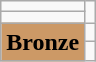<table class="wikitable">
<tr>
<td></td>
</tr>
<tr>
<td></td>
</tr>
<tr>
<td rowspan="2" bgcolor="#cc9966"><strong>Bronze</strong></td>
<td></td>
</tr>
<tr>
<td></td>
</tr>
</table>
